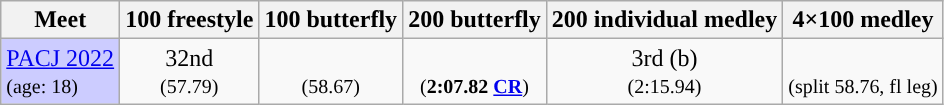<table class="sortable wikitable">
<tr>
<th>Meet</th>
<th class="unsortable">100 freestyle</th>
<th class="unsortable">100 butterfly</th>
<th class="unsortable">200 butterfly</th>
<th class="unsortable">200 individual medley</th>
<th class="unsortable">4×100 medley</th>
</tr>
<tr>
<td style="background:#ccccff"><a href='#'>PACJ 2022</a><br><small>(age: 18)</small></td>
<td align="center">32nd<br><small>(57.79)</small></td>
<td align="center"><br><small>(58.67)</small></td>
<td align="center"><br><small>(<strong>2:07.82 <a href='#'>CR</a></strong>)</small></td>
<td align="center">3rd (b)<br><small>(2:15.94)</small></td>
<td align="center"><br><small>(split 58.76, fl leg)</small></td>
</tr>
</table>
